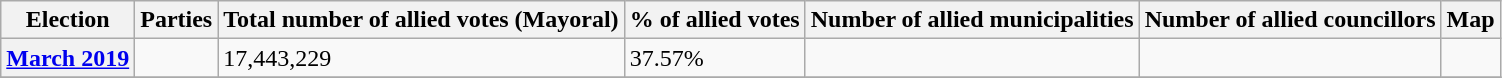<table class="wikitable" text-align:center;">
<tr>
<th>Election</th>
<th>Parties</th>
<th>Total number of allied votes (Mayoral)</th>
<th>% of allied votes</th>
<th>Number of allied municipalities</th>
<th>Number of allied councillors</th>
<th>Map</th>
</tr>
<tr>
<th><strong><a href='#'>March 2019</a></strong></th>
<td></td>
<td>17,443,229</td>
<td>37.57%</td>
<td><strong></strong></td>
<td><strong></strong></td>
<td><br></td>
</tr>
<tr>
</tr>
</table>
